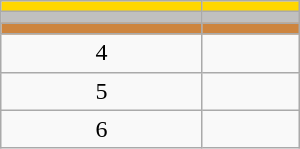<table class="wikitable" style="width:200px;">
<tr style="background:gold;">
<td align=center></td>
<td></td>
</tr>
<tr style="background:silver;">
<td align=center></td>
<td></td>
</tr>
<tr style="background:peru;">
<td align=center></td>
<td></td>
</tr>
<tr>
<td align=center>4</td>
<td></td>
</tr>
<tr>
<td align=center>5</td>
<td></td>
</tr>
<tr>
<td align=center>6</td>
<td></td>
</tr>
</table>
